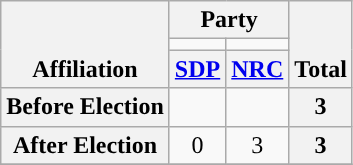<table class=wikitable style="text-align:center">
<tr style="vertical-align:bottom;">
<th rowspan=3>Affiliation</th>
<th colspan=2>Party</th>
<th rowspan=3>Total</th>
</tr>
<tr>
<td style="background-color:"></td>
<td style="background-color:"></td>
</tr>
<tr>
<th><a href='#'>SDP</a></th>
<th><a href='#'>NRC</a></th>
</tr>
<tr>
<th>Before Election</th>
<td></td>
<td></td>
<th>3</th>
</tr>
<tr>
<th>After Election</th>
<td>0</td>
<td>3</td>
<th>3</th>
</tr>
<tr>
</tr>
</table>
